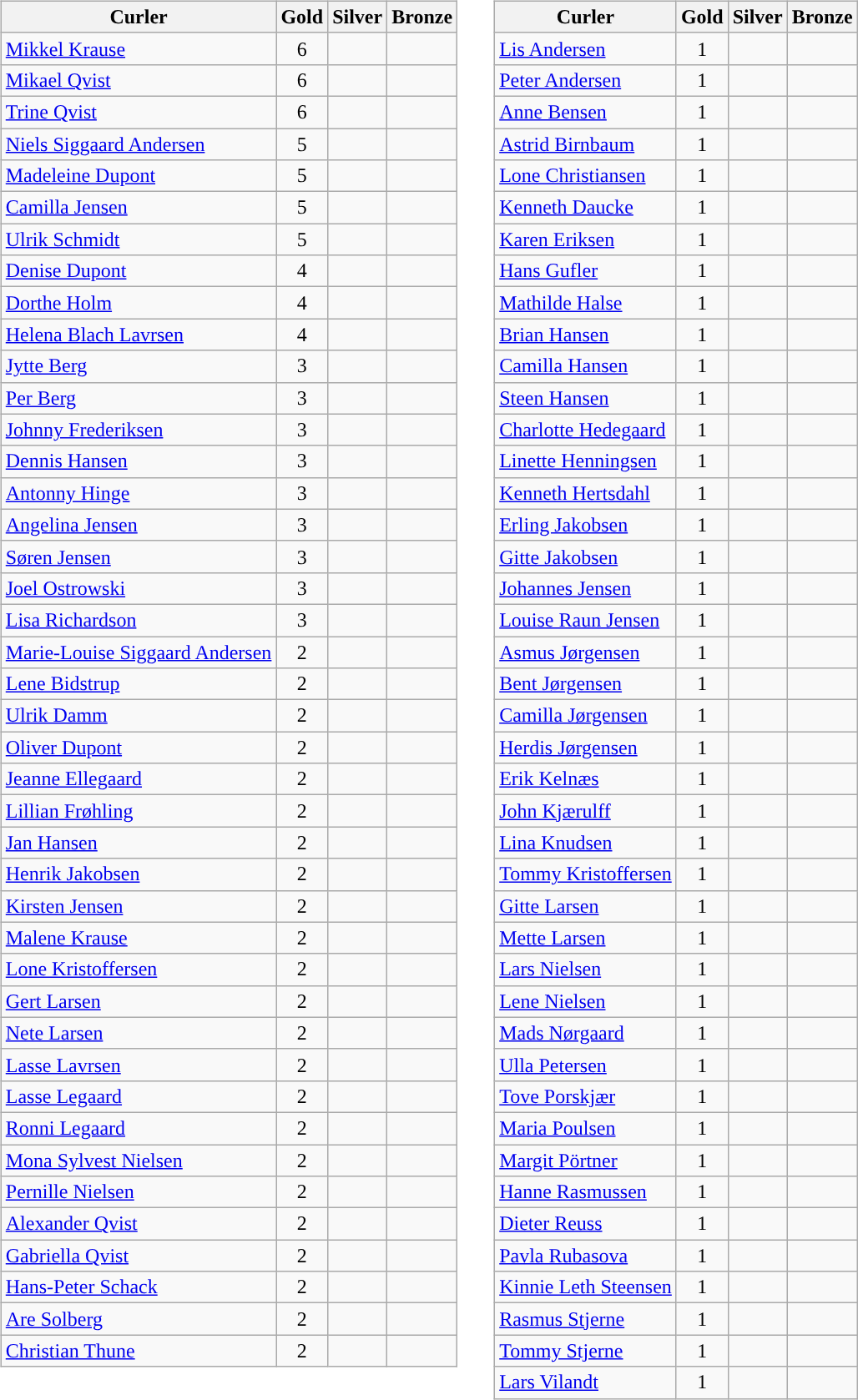<table>
<tr valign="top">
<td><br><table class="wikitable" style="text-align:center;">
<tr>
<th>Curler</th>
<th>Gold</th>
<th>Silver</th>
<th>Bronze</th>
</tr>
<tr>
<td align="left"><a href='#'>Mikkel Krause</a></td>
<td>6</td>
<td></td>
<td></td>
</tr>
<tr>
<td align="left"><a href='#'>Mikael Qvist</a></td>
<td>6</td>
<td></td>
<td></td>
</tr>
<tr>
<td align="left"><a href='#'>Trine Qvist</a></td>
<td>6</td>
<td></td>
<td></td>
</tr>
<tr>
<td align="left"><a href='#'>Niels Siggaard Andersen</a></td>
<td>5</td>
<td></td>
<td></td>
</tr>
<tr>
<td align="left"><a href='#'>Madeleine Dupont</a></td>
<td>5</td>
<td></td>
<td></td>
</tr>
<tr>
<td align="left"><a href='#'>Camilla Jensen</a></td>
<td>5</td>
<td></td>
<td></td>
</tr>
<tr>
<td align="left"><a href='#'>Ulrik Schmidt</a></td>
<td>5</td>
<td></td>
<td></td>
</tr>
<tr>
<td align="left"><a href='#'>Denise Dupont</a></td>
<td>4</td>
<td></td>
<td></td>
</tr>
<tr>
<td align="left"><a href='#'>Dorthe Holm</a></td>
<td>4</td>
<td></td>
<td></td>
</tr>
<tr>
<td align="left"><a href='#'>Helena Blach Lavrsen</a></td>
<td>4</td>
<td></td>
<td></td>
</tr>
<tr>
<td align="left"><a href='#'>Jytte Berg</a></td>
<td>3</td>
<td></td>
<td></td>
</tr>
<tr>
<td align="left"><a href='#'>Per Berg</a></td>
<td>3</td>
<td></td>
<td></td>
</tr>
<tr>
<td align="left"><a href='#'>Johnny Frederiksen</a></td>
<td>3</td>
<td></td>
<td></td>
</tr>
<tr>
<td align="left"><a href='#'>Dennis Hansen</a></td>
<td>3</td>
<td></td>
<td></td>
</tr>
<tr>
<td align="left"><a href='#'>Antonny Hinge</a></td>
<td>3</td>
<td></td>
<td></td>
</tr>
<tr>
<td align="left"><a href='#'>Angelina Jensen</a></td>
<td>3</td>
<td></td>
<td></td>
</tr>
<tr>
<td align="left"><a href='#'>Søren Jensen</a></td>
<td>3</td>
<td></td>
<td></td>
</tr>
<tr>
<td align="left"><a href='#'>Joel Ostrowski</a></td>
<td>3</td>
<td></td>
<td></td>
</tr>
<tr>
<td align="left"><a href='#'>Lisa Richardson</a></td>
<td>3</td>
<td></td>
<td></td>
</tr>
<tr>
<td align="left"><a href='#'>Marie-Louise Siggaard Andersen</a></td>
<td>2</td>
<td></td>
<td></td>
</tr>
<tr>
<td align="left"><a href='#'>Lene Bidstrup</a></td>
<td>2</td>
<td></td>
<td></td>
</tr>
<tr>
<td align="left"><a href='#'>Ulrik Damm</a></td>
<td>2</td>
<td></td>
<td></td>
</tr>
<tr>
<td align="left"><a href='#'>Oliver Dupont</a></td>
<td>2</td>
<td></td>
<td></td>
</tr>
<tr>
<td align="left"><a href='#'>Jeanne Ellegaard</a></td>
<td>2</td>
<td></td>
<td></td>
</tr>
<tr>
<td align="left"><a href='#'>Lillian Frøhling</a></td>
<td>2</td>
<td></td>
<td></td>
</tr>
<tr>
<td align="left"><a href='#'>Jan Hansen</a></td>
<td>2</td>
<td></td>
<td></td>
</tr>
<tr>
<td align="left"><a href='#'>Henrik Jakobsen</a></td>
<td>2</td>
<td></td>
<td></td>
</tr>
<tr>
<td align="left"><a href='#'>Kirsten Jensen</a></td>
<td>2</td>
<td></td>
<td></td>
</tr>
<tr>
<td align="left"><a href='#'>Malene Krause</a></td>
<td>2</td>
<td></td>
<td></td>
</tr>
<tr>
<td align="left"><a href='#'>Lone Kristoffersen</a></td>
<td>2</td>
<td></td>
<td></td>
</tr>
<tr>
<td align="left"><a href='#'>Gert Larsen</a></td>
<td>2</td>
<td></td>
<td></td>
</tr>
<tr>
<td align="left"><a href='#'>Nete Larsen</a></td>
<td>2</td>
<td></td>
<td></td>
</tr>
<tr>
<td align="left"><a href='#'>Lasse Lavrsen</a></td>
<td>2</td>
<td></td>
<td></td>
</tr>
<tr>
<td align="left"><a href='#'>Lasse Legaard</a></td>
<td>2</td>
<td></td>
<td></td>
</tr>
<tr>
<td align="left"><a href='#'>Ronni Legaard</a></td>
<td>2</td>
<td></td>
<td></td>
</tr>
<tr>
<td align="left"><a href='#'>Mona Sylvest Nielsen</a></td>
<td>2</td>
<td></td>
<td></td>
</tr>
<tr>
<td align="left"><a href='#'>Pernille Nielsen</a></td>
<td>2</td>
<td></td>
<td></td>
</tr>
<tr>
<td align="left"><a href='#'>Alexander Qvist</a></td>
<td>2</td>
<td></td>
<td></td>
</tr>
<tr>
<td align="left"><a href='#'>Gabriella Qvist</a></td>
<td>2</td>
<td></td>
<td></td>
</tr>
<tr>
<td align="left"><a href='#'>Hans-Peter Schack</a></td>
<td>2</td>
<td></td>
<td></td>
</tr>
<tr>
<td align="left"><a href='#'>Are Solberg</a></td>
<td>2</td>
<td></td>
<td></td>
</tr>
<tr>
<td align="left"><a href='#'>Christian Thune</a></td>
<td>2</td>
<td></td>
<td></td>
</tr>
</table>
</td>
<td width=5></td>
<td><br><table class="wikitable" style="text-align:center;">
<tr>
<th>Curler</th>
<th>Gold</th>
<th>Silver</th>
<th>Bronze</th>
</tr>
<tr>
<td align="left"><a href='#'>Lis Andersen</a></td>
<td>1</td>
<td></td>
<td></td>
</tr>
<tr>
<td align="left"><a href='#'>Peter Andersen</a></td>
<td>1</td>
<td></td>
<td></td>
</tr>
<tr>
<td align="left"><a href='#'>Anne Bensen</a></td>
<td>1</td>
<td></td>
<td></td>
</tr>
<tr>
<td align="left"><a href='#'>Astrid Birnbaum</a></td>
<td>1</td>
<td></td>
<td></td>
</tr>
<tr>
<td align="left"><a href='#'>Lone Christiansen</a></td>
<td>1</td>
<td></td>
<td></td>
</tr>
<tr>
<td align="left"><a href='#'>Kenneth Daucke</a></td>
<td>1</td>
<td></td>
<td></td>
</tr>
<tr>
<td align="left"><a href='#'>Karen Eriksen</a></td>
<td>1</td>
<td></td>
<td></td>
</tr>
<tr>
<td align="left"><a href='#'>Hans Gufler</a></td>
<td>1</td>
<td></td>
<td></td>
</tr>
<tr>
<td align="left"><a href='#'>Mathilde Halse</a></td>
<td>1</td>
<td></td>
<td></td>
</tr>
<tr>
<td align="left"><a href='#'>Brian Hansen</a></td>
<td>1</td>
<td></td>
<td></td>
</tr>
<tr>
<td align="left"><a href='#'>Camilla Hansen</a></td>
<td>1</td>
<td></td>
<td></td>
</tr>
<tr>
<td align="left"><a href='#'>Steen Hansen</a></td>
<td>1</td>
<td></td>
<td></td>
</tr>
<tr>
<td align="left"><a href='#'>Charlotte Hedegaard</a></td>
<td>1</td>
<td></td>
<td></td>
</tr>
<tr>
<td align="left"><a href='#'>Linette Henningsen</a></td>
<td>1</td>
<td></td>
<td></td>
</tr>
<tr>
<td align="left"><a href='#'>Kenneth Hertsdahl</a></td>
<td>1</td>
<td></td>
<td></td>
</tr>
<tr>
<td align="left"><a href='#'>Erling Jakobsen</a></td>
<td>1</td>
<td></td>
<td></td>
</tr>
<tr>
<td align="left"><a href='#'>Gitte Jakobsen</a></td>
<td>1</td>
<td></td>
<td></td>
</tr>
<tr>
<td align="left"><a href='#'>Johannes Jensen</a></td>
<td>1</td>
<td></td>
<td></td>
</tr>
<tr>
<td align="left"><a href='#'>Louise Raun Jensen</a></td>
<td>1</td>
<td></td>
<td></td>
</tr>
<tr>
<td align="left"><a href='#'>Asmus Jørgensen</a></td>
<td>1</td>
<td></td>
<td></td>
</tr>
<tr>
<td align="left"><a href='#'>Bent Jørgensen</a></td>
<td>1</td>
<td></td>
<td></td>
</tr>
<tr>
<td align="left"><a href='#'>Camilla Jørgensen</a></td>
<td>1</td>
<td></td>
<td></td>
</tr>
<tr>
<td align="left"><a href='#'>Herdis Jørgensen</a></td>
<td>1</td>
<td></td>
<td></td>
</tr>
<tr>
<td align="left"><a href='#'>Erik Kelnæs</a></td>
<td>1</td>
<td></td>
<td></td>
</tr>
<tr>
<td align="left"><a href='#'>John Kjærulff</a></td>
<td>1</td>
<td></td>
<td></td>
</tr>
<tr>
<td align="left"><a href='#'>Lina Knudsen</a></td>
<td>1</td>
<td></td>
<td></td>
</tr>
<tr>
<td align="left"><a href='#'>Tommy Kristoffersen</a></td>
<td>1</td>
<td></td>
<td></td>
</tr>
<tr>
<td align="left"><a href='#'>Gitte Larsen</a></td>
<td>1</td>
<td></td>
<td></td>
</tr>
<tr>
<td align="left"><a href='#'>Mette Larsen</a></td>
<td>1</td>
<td></td>
<td></td>
</tr>
<tr>
<td align="left"><a href='#'>Lars Nielsen</a></td>
<td>1</td>
<td></td>
<td></td>
</tr>
<tr>
<td align="left"><a href='#'>Lene Nielsen</a></td>
<td>1</td>
<td></td>
<td></td>
</tr>
<tr>
<td align="left"><a href='#'>Mads Nørgaard</a></td>
<td>1</td>
<td></td>
<td></td>
</tr>
<tr>
<td align="left"><a href='#'>Ulla Petersen</a></td>
<td>1</td>
<td></td>
<td></td>
</tr>
<tr>
<td align="left"><a href='#'>Tove Porskjær</a></td>
<td>1</td>
<td></td>
<td></td>
</tr>
<tr>
<td align="left"><a href='#'>Maria Poulsen</a></td>
<td>1</td>
<td></td>
<td></td>
</tr>
<tr>
<td align="left"><a href='#'>Margit Pörtner</a></td>
<td>1</td>
<td></td>
<td></td>
</tr>
<tr>
<td align="left"><a href='#'>Hanne Rasmussen</a></td>
<td>1</td>
<td></td>
<td></td>
</tr>
<tr>
<td align="left"><a href='#'>Dieter Reuss</a></td>
<td>1</td>
<td></td>
<td></td>
</tr>
<tr>
<td align="left"><a href='#'>Pavla Rubasova</a></td>
<td>1</td>
<td></td>
<td></td>
</tr>
<tr>
<td align="left"><a href='#'>Kinnie Leth Steensen</a></td>
<td>1</td>
<td></td>
<td></td>
</tr>
<tr>
<td align="left"><a href='#'>Rasmus Stjerne</a></td>
<td>1</td>
<td></td>
<td></td>
</tr>
<tr>
<td align="left"><a href='#'>Tommy Stjerne</a></td>
<td>1</td>
<td></td>
<td></td>
</tr>
<tr>
<td align="left"><a href='#'>Lars Vilandt</a></td>
<td>1</td>
<td></td>
<td><br></td>
</tr>
</table>
</td>
</tr>
</table>
